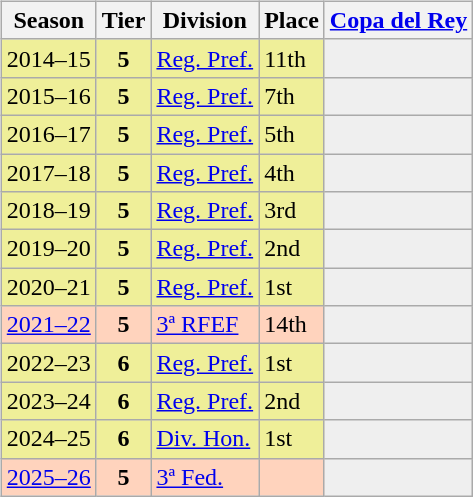<table>
<tr>
<td valign="top" width=0%><br><table class="wikitable">
<tr style="background:#f0f6fa;">
<th>Season</th>
<th>Tier</th>
<th>Division</th>
<th>Place</th>
<th><a href='#'>Copa del Rey</a></th>
</tr>
<tr>
<td style="background:#EFEF99;">2014–15</td>
<th style="background:#EFEF99;">5</th>
<td style="background:#EFEF99;"><a href='#'>Reg. Pref.</a></td>
<td style="background:#EFEF99;">11th</td>
<th style="background:#EFEFEF;"></th>
</tr>
<tr>
<td style="background:#EFEF99;">2015–16</td>
<th style="background:#EFEF99;">5</th>
<td style="background:#EFEF99;"><a href='#'>Reg. Pref.</a></td>
<td style="background:#EFEF99;">7th</td>
<th style="background:#EFEFEF;"></th>
</tr>
<tr>
<td style="background:#EFEF99;">2016–17</td>
<th style="background:#EFEF99;">5</th>
<td style="background:#EFEF99;"><a href='#'>Reg. Pref.</a></td>
<td style="background:#EFEF99;">5th</td>
<th style="background:#EFEFEF;"></th>
</tr>
<tr>
<td style="background:#EFEF99;">2017–18</td>
<th style="background:#EFEF99;">5</th>
<td style="background:#EFEF99;"><a href='#'>Reg. Pref.</a></td>
<td style="background:#EFEF99;">4th</td>
<th style="background:#EFEFEF;"></th>
</tr>
<tr>
<td style="background:#EFEF99;">2018–19</td>
<th style="background:#EFEF99;">5</th>
<td style="background:#EFEF99;"><a href='#'>Reg. Pref.</a></td>
<td style="background:#EFEF99;">3rd</td>
<th style="background:#EFEFEF;"></th>
</tr>
<tr>
<td style="background:#EFEF99;">2019–20</td>
<th style="background:#EFEF99;">5</th>
<td style="background:#EFEF99;"><a href='#'>Reg. Pref.</a></td>
<td style="background:#EFEF99;">2nd</td>
<th style="background:#EFEFEF;"></th>
</tr>
<tr>
<td style="background:#EFEF99;">2020–21</td>
<th style="background:#EFEF99;">5</th>
<td style="background:#EFEF99;"><a href='#'>Reg. Pref.</a></td>
<td style="background:#EFEF99;">1st</td>
<th style="background:#EFEFEF;"></th>
</tr>
<tr>
<td style="background:#FFD3BD;"><a href='#'>2021–22</a></td>
<th style="background:#FFD3BD;">5</th>
<td style="background:#FFD3BD;"><a href='#'>3ª RFEF</a></td>
<td style="background:#FFD3BD;">14th</td>
<th style="background:#EFEFEF;"></th>
</tr>
<tr>
<td style="background:#EFEF99;">2022–23</td>
<th style="background:#EFEF99;">6</th>
<td style="background:#EFEF99;"><a href='#'>Reg. Pref.</a></td>
<td style="background:#EFEF99;">1st</td>
<th style="background:#EFEFEF;"></th>
</tr>
<tr>
<td style="background:#EFEF99;">2023–24</td>
<th style="background:#EFEF99;">6</th>
<td style="background:#EFEF99;"><a href='#'>Reg. Pref.</a></td>
<td style="background:#EFEF99;">2nd</td>
<th style="background:#EFEFEF;"></th>
</tr>
<tr>
<td style="background:#EFEF99;">2024–25</td>
<th style="background:#EFEF99;">6</th>
<td style="background:#EFEF99;"><a href='#'>Div. Hon.</a></td>
<td style="background:#EFEF99;">1st</td>
<th style="background:#EFEFEF;"></th>
</tr>
<tr>
<td style="background:#FFD3BD;"><a href='#'>2025–26</a></td>
<th style="background:#FFD3BD;">5</th>
<td style="background:#FFD3BD;"><a href='#'>3ª Fed.</a></td>
<td style="background:#FFD3BD;"></td>
<th style="background:#EFEFEF;"></th>
</tr>
</table>
</td>
</tr>
</table>
